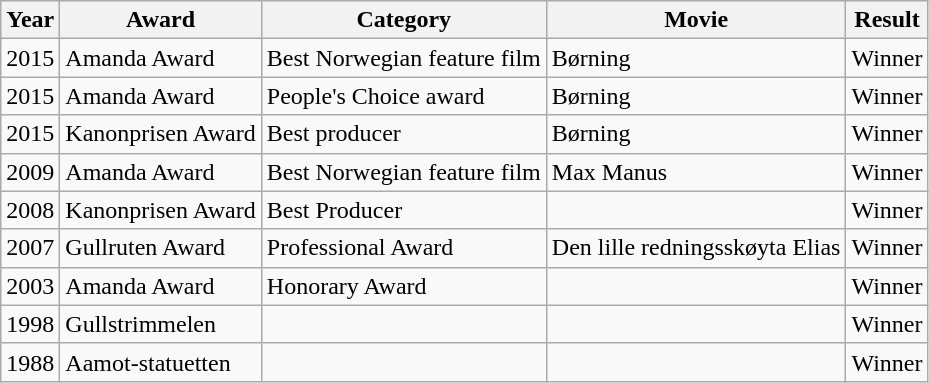<table class="wikitable">
<tr>
<th>Year</th>
<th>Award</th>
<th>Category</th>
<th>Movie</th>
<th>Result</th>
</tr>
<tr>
<td>2015</td>
<td>Amanda Award</td>
<td>Best Norwegian feature film</td>
<td>Børning</td>
<td>Winner</td>
</tr>
<tr>
<td>2015</td>
<td>Amanda Award</td>
<td>People's Choice award</td>
<td>Børning</td>
<td>Winner</td>
</tr>
<tr>
<td>2015</td>
<td>Kanonprisen Award</td>
<td>Best producer</td>
<td>Børning</td>
<td>Winner</td>
</tr>
<tr>
<td>2009</td>
<td>Amanda Award</td>
<td>Best Norwegian feature film</td>
<td>Max Manus</td>
<td>Winner</td>
</tr>
<tr>
<td>2008</td>
<td>Kanonprisen Award</td>
<td>Best Producer</td>
<td></td>
<td>Winner</td>
</tr>
<tr>
<td>2007</td>
<td>Gullruten Award</td>
<td>Professional Award</td>
<td>Den lille redningsskøyta Elias</td>
<td>Winner</td>
</tr>
<tr>
<td>2003</td>
<td>Amanda Award</td>
<td>Honorary Award</td>
<td></td>
<td>Winner</td>
</tr>
<tr>
<td>1998</td>
<td>Gullstrimmelen</td>
<td></td>
<td></td>
<td>Winner</td>
</tr>
<tr>
<td>1988</td>
<td>Aamot-statuetten</td>
<td></td>
<td></td>
<td>Winner</td>
</tr>
</table>
